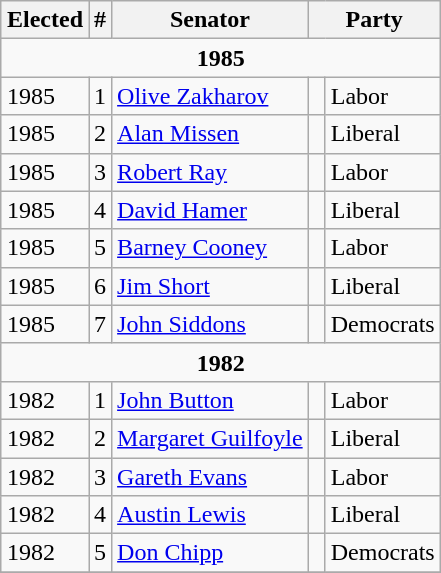<table class="wikitable" style="float: right;">
<tr>
<th>Elected</th>
<th>#</th>
<th>Senator</th>
<th colspan="2">Party</th>
</tr>
<tr>
<td style="text-align:center;" colspan="5"><strong>1985</strong></td>
</tr>
<tr>
<td>1985</td>
<td>1</td>
<td><a href='#'>Olive Zakharov</a></td>
<td> </td>
<td>Labor</td>
</tr>
<tr>
<td>1985</td>
<td>2</td>
<td><a href='#'>Alan Missen</a></td>
<td> </td>
<td>Liberal</td>
</tr>
<tr>
<td>1985</td>
<td>3</td>
<td><a href='#'>Robert Ray</a></td>
<td> </td>
<td>Labor</td>
</tr>
<tr>
<td>1985</td>
<td>4</td>
<td><a href='#'>David Hamer</a></td>
<td> </td>
<td>Liberal</td>
</tr>
<tr>
<td>1985</td>
<td>5</td>
<td><a href='#'>Barney Cooney</a></td>
<td> </td>
<td>Labor</td>
</tr>
<tr>
<td>1985</td>
<td>6</td>
<td><a href='#'>Jim Short</a></td>
<td> </td>
<td>Liberal</td>
</tr>
<tr>
<td>1985</td>
<td>7</td>
<td><a href='#'>John Siddons</a></td>
<td> </td>
<td>Democrats</td>
</tr>
<tr>
<td style="text-align:center;" colspan="5"><strong>1982</strong></td>
</tr>
<tr>
<td>1982</td>
<td>1</td>
<td><a href='#'>John Button</a></td>
<td> </td>
<td>Labor</td>
</tr>
<tr>
<td>1982</td>
<td>2</td>
<td><a href='#'>Margaret Guilfoyle</a></td>
<td> </td>
<td>Liberal</td>
</tr>
<tr>
<td>1982</td>
<td>3</td>
<td><a href='#'>Gareth Evans</a></td>
<td> </td>
<td>Labor</td>
</tr>
<tr>
<td>1982</td>
<td>4</td>
<td><a href='#'>Austin Lewis</a></td>
<td> </td>
<td>Liberal</td>
</tr>
<tr>
<td>1982</td>
<td>5</td>
<td><a href='#'>Don Chipp</a></td>
<td> </td>
<td>Democrats</td>
</tr>
<tr>
</tr>
</table>
